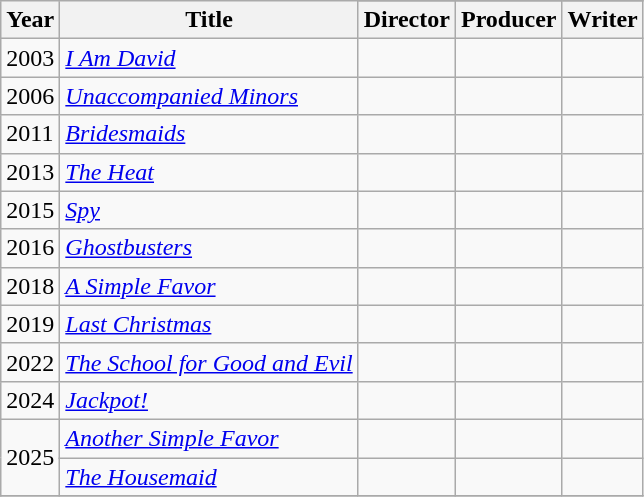<table class="wikitable sortable plainrowheaders">
<tr>
<th rowspan="2">Year</th>
<th rowspan="2">Title</th>
</tr>
<tr>
<th>Director</th>
<th>Producer</th>
<th>Writer</th>
</tr>
<tr>
<td>2003</td>
<td><em><a href='#'>I Am David</a></em></td>
<td></td>
<td></td>
<td></td>
</tr>
<tr>
<td>2006</td>
<td><em><a href='#'>Unaccompanied Minors</a></em></td>
<td></td>
<td></td>
<td></td>
</tr>
<tr>
<td>2011</td>
<td><em><a href='#'>Bridesmaids</a></em></td>
<td></td>
<td></td>
<td></td>
</tr>
<tr>
<td>2013</td>
<td><em><a href='#'>The Heat</a></em></td>
<td></td>
<td></td>
<td></td>
</tr>
<tr>
<td>2015</td>
<td><em><a href='#'>Spy</a></em></td>
<td></td>
<td></td>
<td></td>
</tr>
<tr>
<td>2016</td>
<td><em><a href='#'>Ghostbusters</a></em></td>
<td></td>
<td></td>
<td></td>
</tr>
<tr>
<td>2018</td>
<td><em><a href='#'>A Simple Favor</a></em></td>
<td></td>
<td></td>
<td></td>
</tr>
<tr>
<td>2019</td>
<td><em><a href='#'>Last Christmas</a></em></td>
<td></td>
<td></td>
<td></td>
</tr>
<tr>
<td>2022</td>
<td><em><a href='#'>The School for Good and Evil</a></em></td>
<td></td>
<td></td>
<td></td>
</tr>
<tr>
<td>2024</td>
<td><em><a href='#'>Jackpot!</a></em></td>
<td></td>
<td></td>
<td></td>
</tr>
<tr>
<td rowspan="2">2025</td>
<td><em><a href='#'>Another Simple Favor</a></em></td>
<td></td>
<td></td>
<td></td>
</tr>
<tr>
<td><em><a href='#'>The Housemaid</a></em></td>
<td></td>
<td></td>
<td></td>
</tr>
<tr>
</tr>
</table>
